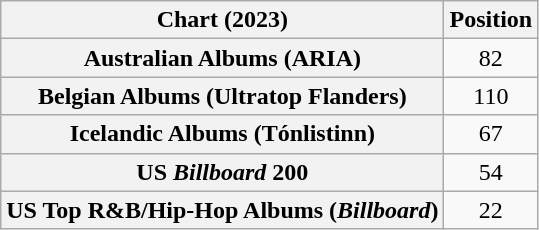<table class="wikitable sortable plainrowheaders" style="text-align:center">
<tr>
<th scope="col">Chart (2023)</th>
<th scope="col">Position</th>
</tr>
<tr>
<th scope="row">Australian Albums (ARIA)</th>
<td>82</td>
</tr>
<tr>
<th scope="row">Belgian Albums (Ultratop Flanders)</th>
<td>110</td>
</tr>
<tr>
<th scope="row">Icelandic Albums (Tónlistinn)</th>
<td>67</td>
</tr>
<tr>
<th scope="row">US <em>Billboard</em> 200</th>
<td>54</td>
</tr>
<tr>
<th scope="row">US Top R&B/Hip-Hop Albums (<em>Billboard</em>)</th>
<td>22</td>
</tr>
</table>
